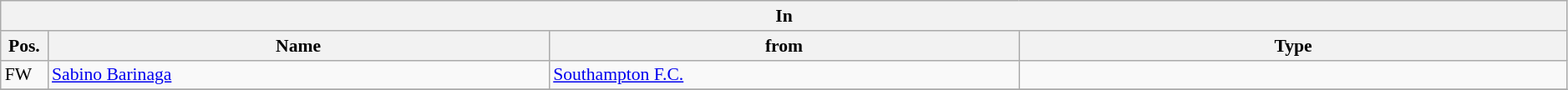<table class="wikitable" style="font-size:90%;width:99%;">
<tr>
<th colspan="4">In</th>
</tr>
<tr>
<th width=3%>Pos.</th>
<th width=32%>Name</th>
<th width=30%>from</th>
<th width=35%>Type</th>
</tr>
<tr>
<td>FW</td>
<td><a href='#'>Sabino Barinaga</a></td>
<td><a href='#'>Southampton F.C.</a></td>
<td></td>
</tr>
<tr>
</tr>
</table>
